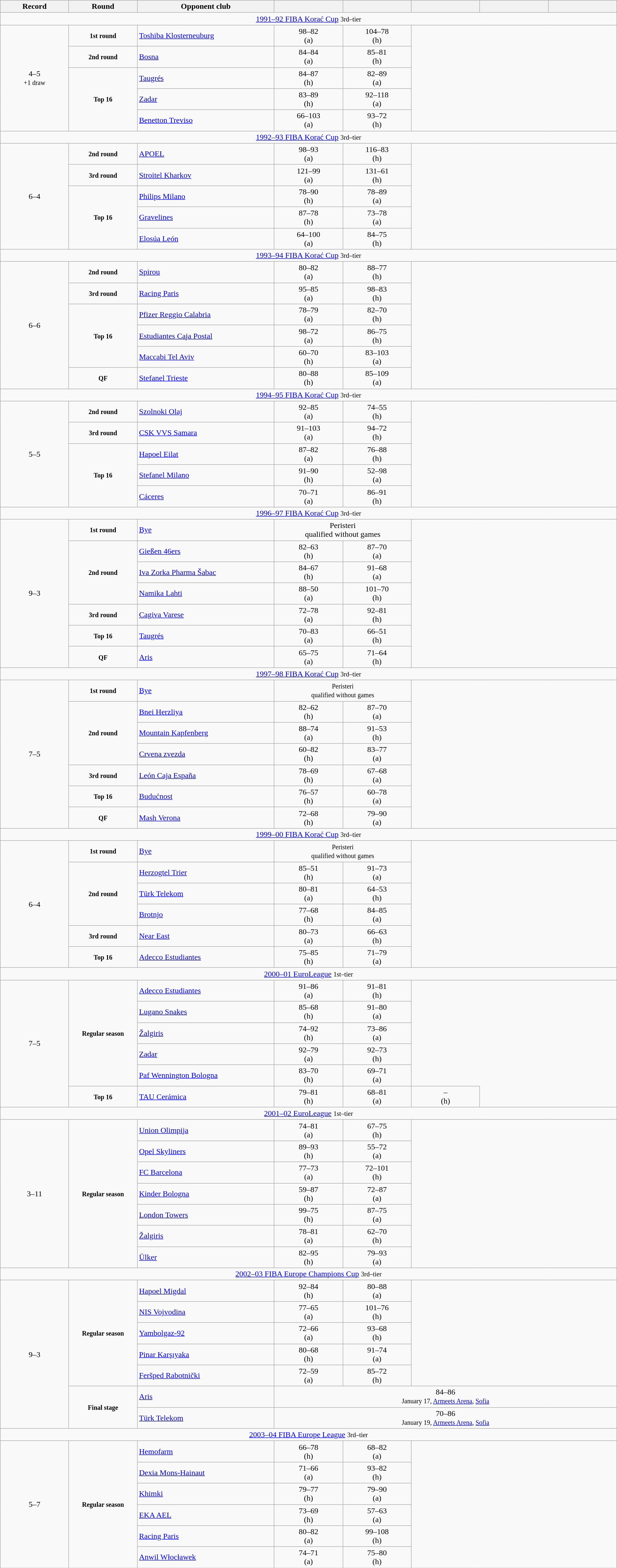<table class="wikitable" width=100% style="text-align: center;">
<tr>
<th width=10%>Record</th>
<th width=10%>Round</th>
<th width=20%>Opponent club</th>
<th width=10%></th>
<th width=10%></th>
<th width=10%></th>
<th width=10%></th>
<th width=10%></th>
</tr>
<tr>
<td colspan=8><a href='#'>1991–92 FIBA Korać Cup</a> <small>3rd–tier</small></td>
</tr>
<tr>
<td rowspan=5>4–5<br><small>+1 draw</small></td>
<td><small><strong>1st round</strong></small></td>
<td align=left> <a href='#'>Toshiba Klosterneuburg</a></td>
<td>98–82 <br>(a)</td>
<td>104–78 <br>(h)</td>
</tr>
<tr>
<td><small><strong>2nd round</strong></small></td>
<td align=left> <a href='#'>Bosna</a></td>
<td>84–84 <br>(a)</td>
<td>85–81 <br>(h)</td>
</tr>
<tr>
<td rowspan=3><small><strong>Top 16</strong></small></td>
<td align=left> <a href='#'>Taugrés</a></td>
<td>84–87 <br>(h)</td>
<td>82–89 <br>(a)</td>
</tr>
<tr>
<td align=left> <a href='#'>Zadar</a></td>
<td>83–89 <br>(h)</td>
<td>92–118 <br>(a)</td>
</tr>
<tr>
<td align=left> <a href='#'>Benetton Treviso</a></td>
<td>66–103 <br>(a)</td>
<td>93–72 <br>(h)</td>
</tr>
<tr>
<td colspan=8><a href='#'>1992–93 FIBA Korać Cup</a> <small>3rd–tier</small></td>
</tr>
<tr>
<td rowspan=5>6–4</td>
<td><small><strong>2nd round</strong></small></td>
<td align=left> <a href='#'>APOEL</a></td>
<td>98–93 <br>(a)</td>
<td>116–83 <br>(h)</td>
</tr>
<tr>
<td><small><strong>3rd round</strong></small></td>
<td align=left> <a href='#'>Stroitel Kharkov</a></td>
<td>121–99 <br>(a)</td>
<td>131–61 <br>(h)</td>
</tr>
<tr>
<td rowspan=3><small><strong>Top 16</strong></small></td>
<td align=left> <a href='#'>Philips Milano</a></td>
<td>78–90 <br>(h)</td>
<td>78–89 <br>(a)</td>
</tr>
<tr>
<td align=left> <a href='#'>Gravelines</a></td>
<td>87–78 <br>(h)</td>
<td>73–78 <br>(a)</td>
</tr>
<tr>
<td align=left> <a href='#'>Elosúa León</a></td>
<td>64–100 <br>(a)</td>
<td>84–75 <br>(h)</td>
</tr>
<tr>
<td colspan=8><a href='#'>1993–94 FIBA Korać Cup</a> <small>3rd–tier</small></td>
</tr>
<tr>
<td rowspan=6>6–6</td>
<td><small><strong>2nd round</strong></small></td>
<td align=left> <a href='#'>Spirou</a></td>
<td>80–82 <br>(a)</td>
<td>88–77 <br>(h)</td>
</tr>
<tr>
<td><small><strong>3rd round</strong></small></td>
<td align=left> <a href='#'>Racing Paris</a></td>
<td>95–85 <br>(a)</td>
<td>98–83 <br>(h)</td>
</tr>
<tr>
<td rowspan=3><small><strong>Top 16</strong></small></td>
<td align=left> <a href='#'>Pfizer Reggio Calabria</a></td>
<td>78–79 <br>(a)</td>
<td>82–70 <br>(h)</td>
</tr>
<tr>
<td align=left> <a href='#'>Estudiantes Caja Postal</a></td>
<td>98–72 <br>(a)</td>
<td>86–75 <br>(h)</td>
</tr>
<tr>
<td align=left> <a href='#'>Maccabi Tel Aviv</a></td>
<td>60–70 <br>(h)</td>
<td>83–103 <br>(a)</td>
</tr>
<tr>
<td><small><strong>QF</strong></small></td>
<td align=left> <a href='#'>Stefanel Trieste</a></td>
<td>80–88 <br>(h)</td>
<td>85–109 <br>(a)</td>
</tr>
<tr>
<td colspan=8><a href='#'>1994–95 FIBA Korać Cup</a> <small>3rd–tier</small></td>
</tr>
<tr>
<td rowspan=5>5–5</td>
<td><small><strong>2nd round</strong></small></td>
<td align=left> <a href='#'>Szolnoki Olaj</a></td>
<td>92–85 <br>(a)</td>
<td>74–55 <br>(h)</td>
</tr>
<tr>
<td><small><strong>3rd round</strong></small></td>
<td align=left> <a href='#'>CSK VVS Samara</a></td>
<td>91–103 <br>(a)</td>
<td>94–72 <br>(h)</td>
</tr>
<tr>
<td rowspan=3><small><strong>Top 16</strong></small></td>
<td align=left> <a href='#'>Hapoel Eilat</a></td>
<td>87–82 <br>(a)</td>
<td>76–88 <br>(h)</td>
</tr>
<tr>
<td align=left> <a href='#'>Stefanel Milano</a></td>
<td>91–90 <br>(h)</td>
<td>52–98 <br>(a)</td>
</tr>
<tr>
<td align=left> <a href='#'>Cáceres</a></td>
<td>70–71 <br>(a)</td>
<td>86–91 <br>(h)</td>
</tr>
<tr>
<td colspan=8><a href='#'>1996–97 FIBA Korać Cup</a> <small>3rd–tier</small></td>
</tr>
<tr>
<td rowspan=7>9–3</td>
<td><small><strong>1st round</strong></small></td>
<td align=left><a href='#'>Bye</a></td>
<td colspan=2 style="text-align:center;">Peristeri <br>qualified without games</td>
</tr>
<tr>
<td rowspan=3><small><strong>2nd round</strong></small></td>
<td align=left> <a href='#'>Gießen 46ers</a></td>
<td>82–63 <br>(h)</td>
<td>87–70 <br>(a)</td>
</tr>
<tr>
<td align=left> <a href='#'>Iva Zorka Pharma Šabac</a></td>
<td>84–67 <br>(h)</td>
<td>91–68 <br>(a)</td>
</tr>
<tr>
<td align=left> <a href='#'>Namika Lahti</a></td>
<td>88–50 <br>(a)</td>
<td>101–70 <br>(h)</td>
</tr>
<tr>
<td><small><strong>3rd round</strong></small></td>
<td align=left> <a href='#'>Cagiva Varese</a></td>
<td>72–78 <br>(a)</td>
<td>92–81 <br>(h)</td>
</tr>
<tr>
<td><small><strong>Top 16</strong></small></td>
<td align=left> <a href='#'>Taugrés</a></td>
<td>70–83 <br>(a)</td>
<td>66–51 <br>(h)</td>
</tr>
<tr>
<td><small><strong>QF</strong></small></td>
<td align=left> <a href='#'>Aris</a></td>
<td>65–75 <br>(a)</td>
<td>71–64 <br>(h)</td>
</tr>
<tr>
<td colspan=8><a href='#'>1997–98 FIBA Korać Cup</a> <small>3rd–tier</small></td>
</tr>
<tr>
<td rowspan=7>7–5</td>
<td><small><strong>1st round</strong></small></td>
<td align=left><a href='#'>Bye</a></td>
<td colspan=2 style="text-align:center;"><small>Peristeri <br>qualified without games</small></td>
</tr>
<tr>
<td rowspan=3><small><strong>2nd round</strong></small></td>
<td align=left> <a href='#'>Bnei Herzliya</a></td>
<td>82–62 <br>(h)</td>
<td>87–70 <br>(a)</td>
</tr>
<tr>
<td align=left> <a href='#'>Mountain Kapfenberg</a></td>
<td>88–74 <br>(a)</td>
<td>91–53 <br>(h)</td>
</tr>
<tr>
<td align=left> <a href='#'>Crvena zvezda</a></td>
<td>60–82 <br>(h)</td>
<td>83–77 <br>(a)</td>
</tr>
<tr>
<td><small><strong>3rd round</strong></small></td>
<td align=left> <a href='#'>León Caja España</a></td>
<td>78–69 <br>(h)</td>
<td>67–68 <br>(a)</td>
</tr>
<tr>
<td><small><strong>Top 16</strong></small></td>
<td align=left> <a href='#'>Budućnost</a></td>
<td>76–57 <br>(h)</td>
<td>60–78 <br>(a)</td>
</tr>
<tr>
<td><small><strong>QF</strong></small></td>
<td align=left> <a href='#'>Mash Verona</a></td>
<td>72–68 <br>(h)</td>
<td>79–90 <br>(a)</td>
</tr>
<tr>
<td colspan=8><a href='#'>1999–00 FIBA Korać Cup</a> <small>3rd–tier</small></td>
</tr>
<tr>
<td rowspan=6>6–4</td>
<td><small><strong>1st round</strong></small></td>
<td align=left><a href='#'>Bye</a></td>
<td colspan=2 style="text-align:center;"><small>Peristeri <br>qualified without games</small></td>
</tr>
<tr>
<td rowspan=3><small><strong>2nd round</strong></small></td>
<td align=left> <a href='#'>Herzogtel Trier</a></td>
<td>85–51 <br>(h)</td>
<td>91–73 <br>(a)</td>
</tr>
<tr>
<td align=left> <a href='#'>Türk Telekom</a></td>
<td>80–81 <br>(a)</td>
<td>64–53 <br>(h)</td>
</tr>
<tr>
<td align=left> <a href='#'>Brotnjo</a></td>
<td>77–68 <br>(h)</td>
<td>84–85 <br>(a)</td>
</tr>
<tr>
<td><small><strong>3rd round</strong></small></td>
<td align=left> <a href='#'>Near East</a></td>
<td>80–73 <br>(a)</td>
<td>66–63 <br>(h)</td>
</tr>
<tr>
<td><small><strong>Top 16</strong></small></td>
<td align=left> <a href='#'>Adecco Estudiantes</a></td>
<td>75–85 <br>(h)</td>
<td>71–79 <br>(a)</td>
</tr>
<tr>
<td colspan=8><a href='#'>2000–01 EuroLeague</a> <small>1st–tier</small></td>
</tr>
<tr>
<td rowspan=6>7–5</td>
<td rowspan=5><small><strong>Regular season</strong></small></td>
<td align=left> <a href='#'>Adecco Estudiantes</a></td>
<td>91–86 <br>(a)</td>
<td>91–81 <br>(h)</td>
</tr>
<tr>
<td align=left> <a href='#'>Lugano Snakes</a></td>
<td>85–68 <br>(h)</td>
<td>91–80 <br>(a)</td>
</tr>
<tr>
<td align=left> <a href='#'>Žalgiris</a></td>
<td>74–92 <br>(h)</td>
<td>73–86 <br>(a)</td>
</tr>
<tr>
<td align=left> <a href='#'>Zadar</a></td>
<td>92–79 <br>(a)</td>
<td>92–73 <br>(h)</td>
</tr>
<tr>
<td align=left> <a href='#'>Paf Wennington Bologna</a></td>
<td>83–70 <br>(h)</td>
<td>69–71 <br>(a)</td>
</tr>
<tr>
<td><small><strong>Top 16</strong></small></td>
<td align=left> <a href='#'>TAU Cerámica</a></td>
<td>79–81 <br>(h)</td>
<td>68–81 <br>(a)</td>
<td>– <br>(h)</td>
</tr>
<tr>
<td colspan=8><a href='#'>2001–02 EuroLeague</a> <small>1st–tier</small></td>
</tr>
<tr>
<td rowspan=7>3–11</td>
<td rowspan=7><small><strong>Regular season</strong></small></td>
<td align=left> <a href='#'>Union Olimpija</a></td>
<td>74–81 <br>(a)</td>
<td>67–75 <br>(h)</td>
</tr>
<tr>
<td align=left> <a href='#'>Opel Skyliners</a></td>
<td>89–93 <br>(h)</td>
<td>55–72 <br>(a)</td>
</tr>
<tr>
<td align=left> <a href='#'>FC Barcelona</a></td>
<td>77–73 <br>(a)</td>
<td>72–101 <br>(h)</td>
</tr>
<tr>
<td align=left> <a href='#'>Kinder Bologna</a></td>
<td>59–87 <br>(h)</td>
<td>72–87 <br>(a)</td>
</tr>
<tr>
<td align=left> <a href='#'>London Towers</a></td>
<td>99–75 <br>(h)</td>
<td>87–75 <br>(a)</td>
</tr>
<tr>
<td align=left> <a href='#'>Žalgiris</a></td>
<td>78–81 <br>(a)</td>
<td>62–70 <br>(h)</td>
</tr>
<tr>
<td align=left> <a href='#'>Ülker</a></td>
<td>82–95 <br>(h)</td>
<td>79–93 <br>(a)</td>
</tr>
<tr>
<td colspan=8><a href='#'>2002–03 FIBA Europe Champions Cup</a> <small>3rd–tier</small></td>
</tr>
<tr>
<td rowspan=7>9–3</td>
<td rowspan=5><small><strong>Regular season</strong></small></td>
<td align=left> <a href='#'>Hapoel Migdal</a></td>
<td>92–84 <br>(h)</td>
<td>80–88 <br>(a)</td>
</tr>
<tr>
<td align=left> <a href='#'>NIS Vojvodina</a></td>
<td>77–65 <br>(a)</td>
<td>101–76 <br>(h)</td>
</tr>
<tr>
<td align=left> <a href='#'>Yambolgaz-92</a></td>
<td>72–66 <br>(a)</td>
<td>93–68 <br>(h)</td>
</tr>
<tr>
<td align=left> <a href='#'>Pinar Karşıyaka</a></td>
<td>80–68 <br>(h)</td>
<td>91–74 <br>(a)</td>
</tr>
<tr>
<td align=left> <a href='#'>Feršped Rabotnički</a></td>
<td>72–59 <br>(a)</td>
<td>85–72 <br>(h)</td>
</tr>
<tr>
<td rowspan=2><small><strong>Final stage</strong></small></td>
<td align=left> <a href='#'>Aris</a></td>
<td colspan=5 style="text-align:center;">84–86<br><small>January 17, <a href='#'>Armeets Arena</a>, <a href='#'>Sofia</a></small></td>
</tr>
<tr>
<td align=left> <a href='#'>Türk Telekom</a></td>
<td colspan=5 style="text-align:center;">70–86<br><small>January 19, <a href='#'>Armeets Arena</a>, <a href='#'>Sofia</a></small></td>
</tr>
<tr>
<td colspan=8><a href='#'>2003–04 FIBA Europe League</a> <small>3rd–tier</small></td>
</tr>
<tr>
<td rowspan=6>5–7</td>
<td rowspan=6><small><strong>Regular season</strong></small></td>
<td align=left> <a href='#'>Hemofarm</a></td>
<td>66–78 <br>(h)</td>
<td>68–82 <br>(a)</td>
</tr>
<tr>
<td align=left> <a href='#'>Dexia Mons-Hainaut</a></td>
<td>71–66 <br>(a)</td>
<td>93–82 <br>(h)</td>
</tr>
<tr>
<td align=left> <a href='#'>Khimki</a></td>
<td>79–77 <br>(h)</td>
<td>79–90 <br>(a)</td>
</tr>
<tr>
<td align=left> <a href='#'>EKA AEL</a></td>
<td>73–69 <br>(h)</td>
<td>57–63 <br>(a)</td>
</tr>
<tr>
<td align=left> <a href='#'>Racing Paris</a></td>
<td>80–82 <br>(a)</td>
<td>99–108 <br>(h)</td>
</tr>
<tr>
<td align=left> <a href='#'>Anwil Włocławek</a></td>
<td>74–71 <br>(a)</td>
<td>75–80 <br>(h)</td>
</tr>
</table>
